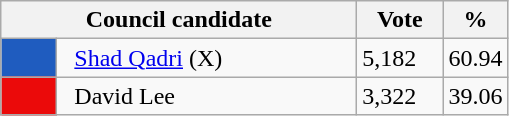<table class="wikitable">
<tr>
<th width="230px" colspan="2">Council candidate</th>
<th width="50px">Vote</th>
<th width="30px">%</th>
</tr>
<tr>
<td bgcolor=#1F5CBF width="30px"> </td>
<td>  <a href='#'>Shad Qadri</a> (X)</td>
<td>5,182</td>
<td>60.94</td>
</tr>
<tr>
<td bgcolor=#EB0A0A width="30px"> </td>
<td>  David Lee</td>
<td>3,322</td>
<td>39.06</td>
</tr>
</table>
